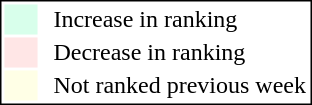<table style="border:1px solid black; float:right;">
<tr>
<td style="background:#D8FFEB; width:20px;"></td>
<td> </td>
<td>Increase in ranking</td>
</tr>
<tr>
<td style="background:#FFE6E6; width:20px;"></td>
<td> </td>
<td>Decrease in ranking</td>
</tr>
<tr>
<td style="background:#FFFFE6; width:20px;"></td>
<td> </td>
<td>Not ranked previous week</td>
</tr>
</table>
